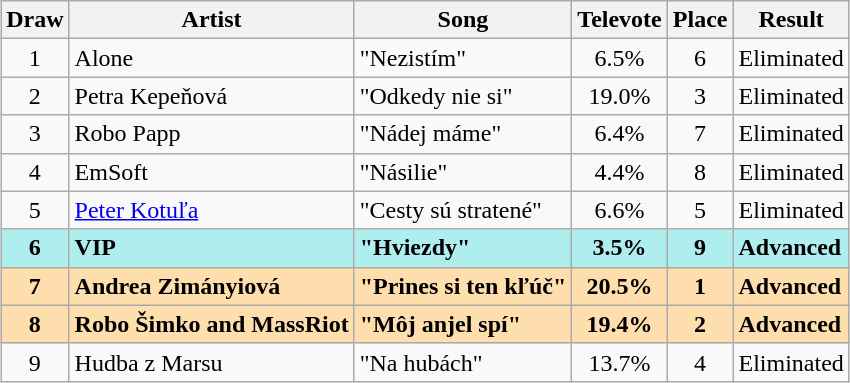<table class="sortable wikitable" style="margin: 1em auto 1em auto; text-align:center;">
<tr>
<th>Draw</th>
<th>Artist</th>
<th>Song</th>
<th>Televote</th>
<th>Place</th>
<th>Result</th>
</tr>
<tr>
<td>1</td>
<td align="left">Alone</td>
<td align="left">"Nezistím"</td>
<td>6.5%</td>
<td>6</td>
<td align="left">Eliminated</td>
</tr>
<tr>
<td>2</td>
<td align="left">Petra Kepeňová</td>
<td align="left">"Odkedy nie si"</td>
<td>19.0%</td>
<td>3</td>
<td align="left">Eliminated</td>
</tr>
<tr>
<td>3</td>
<td align="left">Robo Papp</td>
<td align="left">"Nádej máme"</td>
<td>6.4%</td>
<td>7</td>
<td align="left">Eliminated</td>
</tr>
<tr>
<td>4</td>
<td align="left">EmSoft</td>
<td align="left">"Násilie"</td>
<td>4.4%</td>
<td>8</td>
<td align="left">Eliminated</td>
</tr>
<tr>
<td>5</td>
<td align="left"><a href='#'>Peter Kotuľa</a></td>
<td align="left">"Cesty sú stratené"</td>
<td>6.6%</td>
<td>5</td>
<td align="left">Eliminated</td>
</tr>
<tr style="font-weight:bold; background:paleturquoise;">
<td>6</td>
<td align="left">VIP</td>
<td align="left">"Hviezdy"</td>
<td>3.5%</td>
<td>9</td>
<td align="left">Advanced</td>
</tr>
<tr style="font-weight:bold; background:navajowhite;">
<td>7</td>
<td align="left">Andrea Zimányiová</td>
<td align="left">"Prines si ten kľúč"</td>
<td>20.5%</td>
<td>1</td>
<td align="left">Advanced</td>
</tr>
<tr style="font-weight:bold; background:navajowhite;">
<td>8</td>
<td align="left">Robo Šimko and MassRiot</td>
<td align="left">"Môj anjel spí"</td>
<td>19.4%</td>
<td>2</td>
<td align="left">Advanced</td>
</tr>
<tr>
<td>9</td>
<td align="left">Hudba z Marsu</td>
<td align="left">"Na hubách"</td>
<td>13.7%</td>
<td>4</td>
<td align="left">Eliminated</td>
</tr>
</table>
